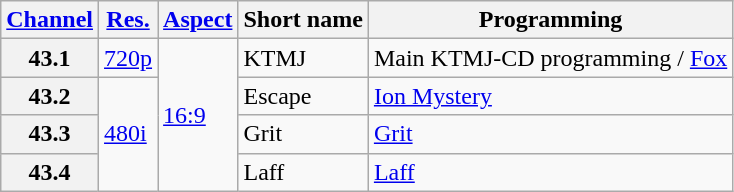<table class="wikitable">
<tr>
<th scope = "col"><a href='#'>Channel</a></th>
<th scope = "col"><a href='#'>Res.</a></th>
<th scope = "col"><a href='#'>Aspect</a></th>
<th scope = "col">Short name</th>
<th scope = "col">Programming</th>
</tr>
<tr>
<th scope = "row">43.1</th>
<td><a href='#'>720p</a></td>
<td rowspan=4><a href='#'>16:9</a></td>
<td>KTMJ</td>
<td>Main KTMJ-CD programming / <a href='#'>Fox</a></td>
</tr>
<tr>
<th scope = "row">43.2</th>
<td rowspan="3"><a href='#'>480i</a></td>
<td>Escape</td>
<td><a href='#'>Ion Mystery</a></td>
</tr>
<tr>
<th scope = "row">43.3</th>
<td>Grit</td>
<td><a href='#'>Grit</a></td>
</tr>
<tr>
<th scope = "row">43.4</th>
<td>Laff</td>
<td><a href='#'>Laff</a></td>
</tr>
</table>
